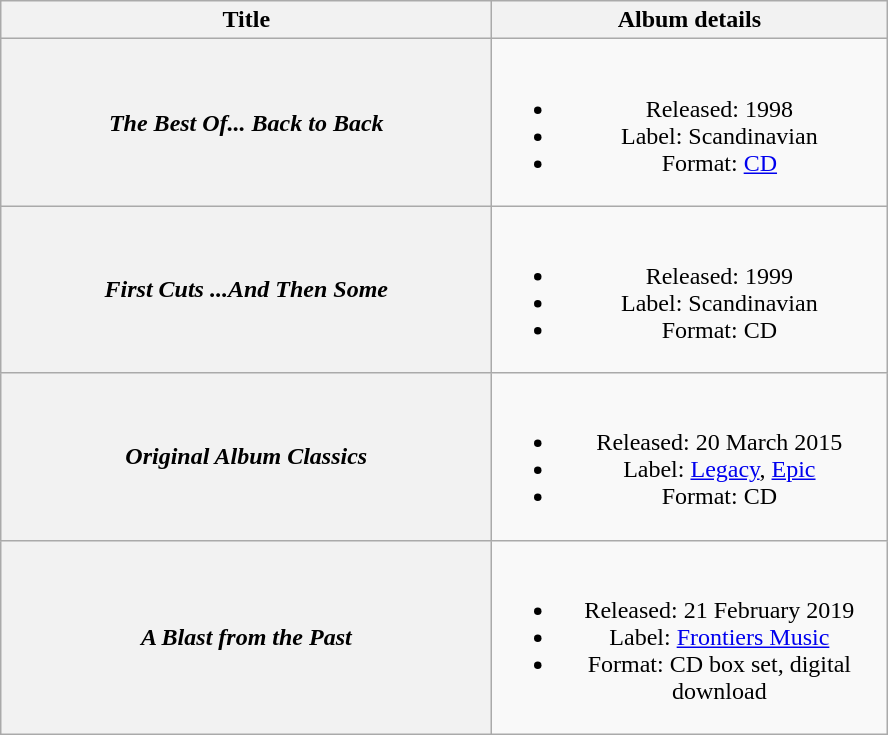<table class="wikitable plainrowheaders" style="text-align:center;">
<tr>
<th scope="col" rowspan="1" style="width:20em;">Title</th>
<th scope="col" rowspan="1" style="width:16em;">Album details</th>
</tr>
<tr>
<th scope="row"><em>The Best Of... Back to Back</em></th>
<td><br><ul><li>Released: 1998</li><li>Label: Scandinavian</li><li>Format: <a href='#'>CD</a></li></ul></td>
</tr>
<tr>
<th scope="row"><em>First Cuts ...And Then Some </em></th>
<td><br><ul><li>Released: 1999</li><li>Label: Scandinavian</li><li>Format: CD</li></ul></td>
</tr>
<tr>
<th scope="row"><em>Original Album Classics</em></th>
<td><br><ul><li>Released: 20 March 2015</li><li>Label: <a href='#'>Legacy</a>, <a href='#'>Epic</a></li><li>Format: CD</li></ul></td>
</tr>
<tr>
<th scope="row"><em>A Blast from the Past</em></th>
<td><br><ul><li>Released: 21 February 2019</li><li>Label: <a href='#'>Frontiers Music</a></li><li>Format: CD box set, digital download</li></ul></td>
</tr>
</table>
